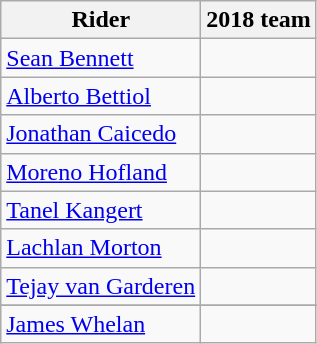<table class="wikitable">
<tr>
<th>Rider</th>
<th>2018 team</th>
</tr>
<tr>
<td><a href='#'>Sean Bennett</a></td>
<td></td>
</tr>
<tr>
<td><a href='#'>Alberto Bettiol</a></td>
<td></td>
</tr>
<tr>
<td><a href='#'>Jonathan Caicedo</a></td>
<td></td>
</tr>
<tr>
<td><a href='#'>Moreno Hofland</a></td>
<td></td>
</tr>
<tr>
<td><a href='#'>Tanel Kangert</a></td>
<td></td>
</tr>
<tr>
<td><a href='#'>Lachlan Morton</a></td>
<td></td>
</tr>
<tr>
<td><a href='#'>Tejay van Garderen</a></td>
<td></td>
</tr>
<tr>
</tr>
<tr>
<td><a href='#'>James Whelan</a></td>
<td></td>
</tr>
</table>
